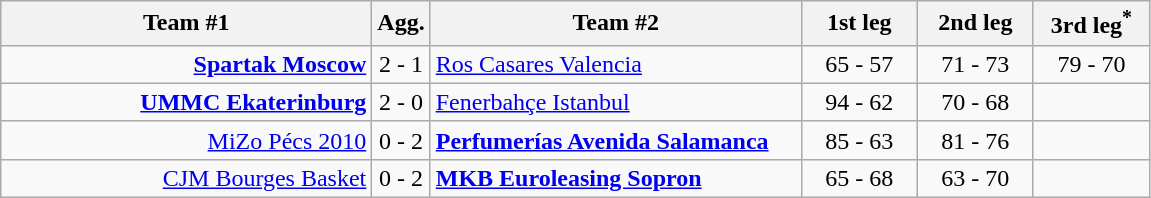<table class=wikitable style="text-align:center">
<tr>
<th width=240>Team #1</th>
<th width=20>Agg.</th>
<th width=240>Team #2</th>
<th width=70>1st leg</th>
<th width=70>2nd leg</th>
<th width=70>3rd leg<sup>*</sup></th>
</tr>
<tr>
<td align=right><strong><a href='#'>Spartak Moscow</a></strong> </td>
<td>2 - 1</td>
<td align=left> <a href='#'>Ros Casares Valencia</a></td>
<td>65 - 57</td>
<td>71 - 73</td>
<td>79 - 70</td>
</tr>
<tr>
<td align=right><strong><a href='#'>UMMC Ekaterinburg</a></strong> </td>
<td>2 - 0</td>
<td align=left> <a href='#'>Fenerbahçe Istanbul</a></td>
<td>94 - 62</td>
<td>70 - 68</td>
</tr>
<tr>
<td align=right><a href='#'>MiZo Pécs 2010</a> </td>
<td>0 - 2</td>
<td align=left> <strong><a href='#'>Perfumerías Avenida Salamanca</a></strong></td>
<td>85 - 63</td>
<td>81 - 76</td>
<td></td>
</tr>
<tr>
<td align=right><a href='#'>CJM Bourges Basket</a> </td>
<td>0 - 2</td>
<td align=left> <strong><a href='#'>MKB Euroleasing Sopron</a></strong></td>
<td>65 - 68</td>
<td>63 - 70</td>
</tr>
</table>
